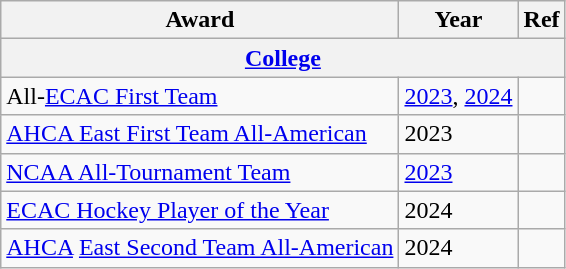<table class="wikitable">
<tr>
<th>Award</th>
<th>Year</th>
<th>Ref</th>
</tr>
<tr>
<th colspan="3"><a href='#'>College</a></th>
</tr>
<tr>
<td>All-<a href='#'>ECAC First Team</a></td>
<td><a href='#'>2023</a>, <a href='#'>2024</a></td>
<td></td>
</tr>
<tr>
<td><a href='#'>AHCA East First Team All-American</a></td>
<td>2023</td>
<td></td>
</tr>
<tr>
<td><a href='#'>NCAA All-Tournament Team</a></td>
<td><a href='#'>2023</a></td>
<td></td>
</tr>
<tr>
<td><a href='#'>ECAC Hockey Player of the Year</a></td>
<td>2024</td>
<td></td>
</tr>
<tr>
<td><a href='#'>AHCA</a> <a href='#'>East Second Team All-American</a></td>
<td>2024</td>
<td></td>
</tr>
</table>
